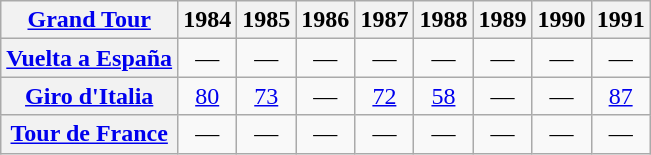<table class="wikitable plainrowheaders">
<tr>
<th scope="col"><a href='#'>Grand Tour</a></th>
<th scope="col">1984</th>
<th scope="col">1985</th>
<th scope="col">1986</th>
<th scope="col">1987</th>
<th scope="col">1988</th>
<th scope="col">1989</th>
<th scope="col">1990</th>
<th scope="col">1991</th>
</tr>
<tr style="text-align:center;">
<th scope="row"> <a href='#'>Vuelta a España</a></th>
<td>—</td>
<td>—</td>
<td>—</td>
<td>—</td>
<td>—</td>
<td>—</td>
<td>—</td>
<td>—</td>
</tr>
<tr style="text-align:center;">
<th scope="row"> <a href='#'>Giro d'Italia</a></th>
<td style="text-align:center;"><a href='#'>80</a></td>
<td style="text-align:center;"><a href='#'>73</a></td>
<td>—</td>
<td style="text-align:center;"><a href='#'>72</a></td>
<td style="text-align:center;"><a href='#'>58</a></td>
<td>—</td>
<td>—</td>
<td style="text-align:center;"><a href='#'>87</a></td>
</tr>
<tr style="text-align:center;">
<th scope="row"> <a href='#'>Tour de France</a></th>
<td>—</td>
<td>—</td>
<td>—</td>
<td>—</td>
<td>—</td>
<td>—</td>
<td>—</td>
<td>—</td>
</tr>
</table>
